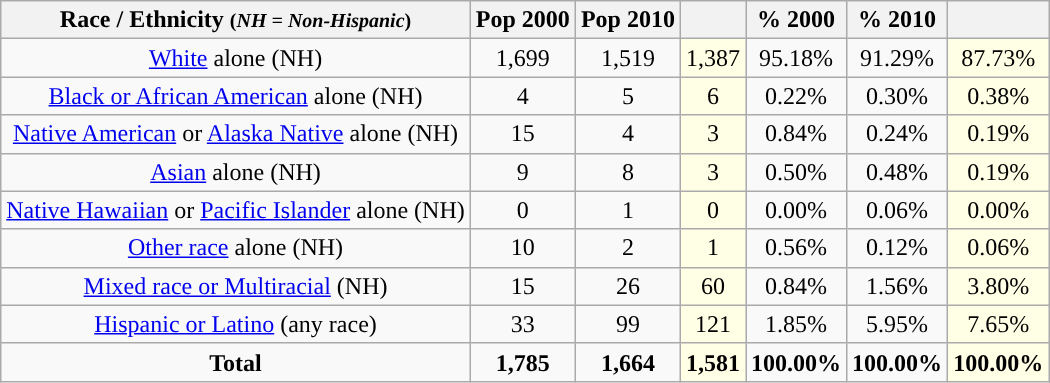<table class="wikitable" style="text-align:center;">
<tr>
<th>Race / Ethnicity <small>(<em>NH = Non-Hispanic</em>)</small></th>
<th>Pop 2000</th>
<th>Pop 2010</th>
<th></th>
<th>% 2000</th>
<th>% 2010</th>
<th></th>
</tr>
<tr>
<td><a href='#'>White</a> alone (NH)</td>
<td>1,699</td>
<td>1,519</td>
<td style='background: #ffffe6;'>1,387</td>
<td>95.18%</td>
<td>91.29%</td>
<td style='background: #ffffe6;'>87.73%</td>
</tr>
<tr>
<td><a href='#'>Black or African American</a> alone (NH)</td>
<td>4</td>
<td>5</td>
<td style='background: #ffffe6;'>6</td>
<td>0.22%</td>
<td>0.30%</td>
<td style='background: #ffffe6;'>0.38%</td>
</tr>
<tr>
<td><a href='#'>Native American</a> or <a href='#'>Alaska Native</a> alone (NH)</td>
<td>15</td>
<td>4</td>
<td style='background: #ffffe6;'>3</td>
<td>0.84%</td>
<td>0.24%</td>
<td style='background: #ffffe6;'>0.19%</td>
</tr>
<tr>
<td><a href='#'>Asian</a> alone (NH)</td>
<td>9</td>
<td>8</td>
<td style='background: #ffffe6;'>3</td>
<td>0.50%</td>
<td>0.48%</td>
<td style='background: #ffffe6;'>0.19%</td>
</tr>
<tr>
<td><a href='#'>Native Hawaiian</a> or <a href='#'>Pacific Islander</a> alone (NH)</td>
<td>0</td>
<td>1</td>
<td style='background: #ffffe6;'>0</td>
<td>0.00%</td>
<td>0.06%</td>
<td style='background: #ffffe6;'>0.00%</td>
</tr>
<tr>
<td><a href='#'>Other race</a> alone (NH)</td>
<td>10</td>
<td>2</td>
<td style='background: #ffffe6;'>1</td>
<td>0.56%</td>
<td>0.12%</td>
<td style='background: #ffffe6;'>0.06%</td>
</tr>
<tr>
<td><a href='#'>Mixed race or Multiracial</a> (NH)</td>
<td>15</td>
<td>26</td>
<td style='background: #ffffe6;'>60</td>
<td>0.84%</td>
<td>1.56%</td>
<td style='background: #ffffe6;'>3.80%</td>
</tr>
<tr>
<td><a href='#'>Hispanic or Latino</a> (any race)</td>
<td>33</td>
<td>99</td>
<td style='background: #ffffe6;'>121</td>
<td>1.85%</td>
<td>5.95%</td>
<td style='background: #ffffe6;'>7.65%</td>
</tr>
<tr>
<td><strong>Total</strong></td>
<td><strong>1,785</strong></td>
<td><strong>1,664</strong></td>
<td style='background: #ffffe6;'><strong>1,581</strong></td>
<td><strong>100.00%</strong></td>
<td><strong>100.00%</strong></td>
<td style='background: #ffffe6;'><strong>100.00%</strong></td>
</tr>
</table>
